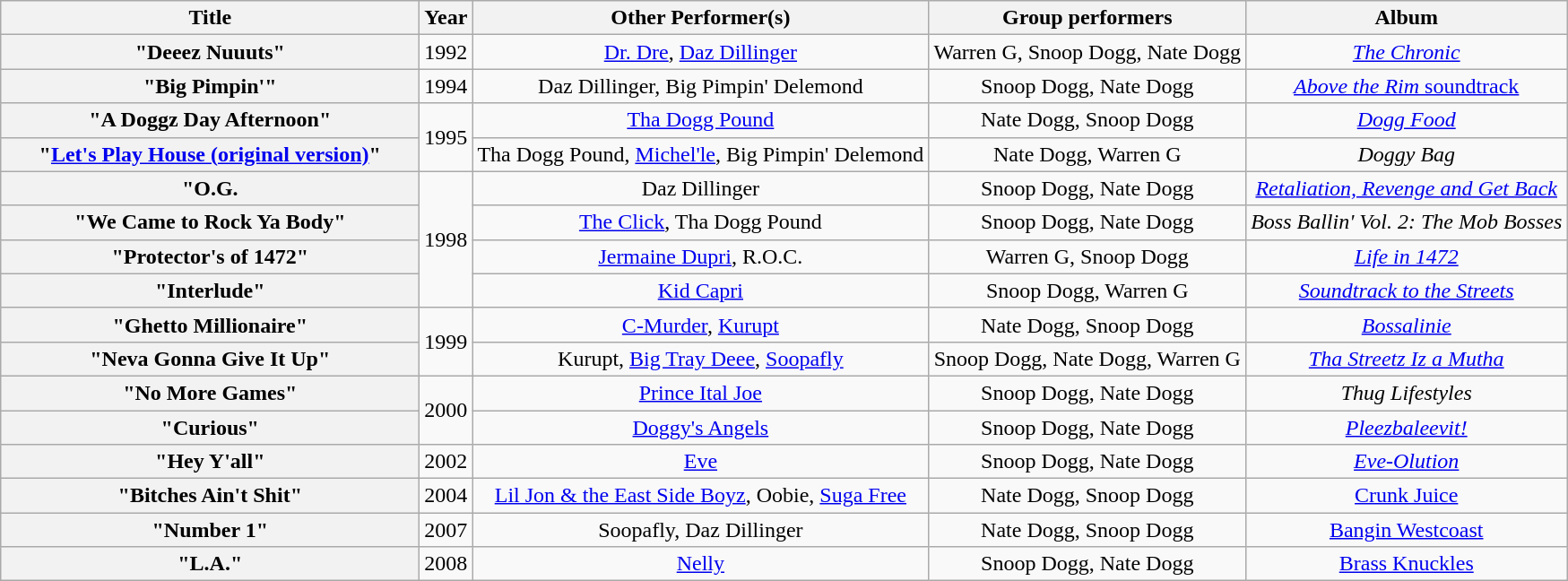<table class="wikitable plainrowheaders" style="text-align:center;">
<tr>
<th scope="col" style="width:19em;">Title</th>
<th scope="col">Year</th>
<th scope="col">Other Performer(s)</th>
<th scope="col">Group performers</th>
<th scope="col">Album</th>
</tr>
<tr>
<th scope="row">"Deeez Nuuuts"</th>
<td rowspan="1">1992</td>
<td><a href='#'>Dr. Dre</a>, <a href='#'>Daz Dillinger</a></td>
<td>Warren G, Snoop Dogg, Nate Dogg</td>
<td><em><a href='#'>The Chronic</a></em></td>
</tr>
<tr>
<th scope="row">"Big Pimpin'"</th>
<td rowspan="1">1994</td>
<td>Daz Dillinger, Big Pimpin' Delemond</td>
<td>Snoop Dogg, Nate Dogg</td>
<td><a href='#'><em>Above the Rim</em> soundtrack</a></td>
</tr>
<tr>
<th scope="row">"A Doggz Day Afternoon"</th>
<td rowspan="2">1995</td>
<td><a href='#'>Tha Dogg Pound</a></td>
<td>Nate Dogg, Snoop Dogg</td>
<td><em><a href='#'>Dogg Food</a></em></td>
</tr>
<tr>
<th scope="row">"<a href='#'>Let's Play House (original version)</a>"</th>
<td>Tha Dogg Pound, <a href='#'>Michel'le</a>, Big Pimpin' Delemond</td>
<td>Nate Dogg, Warren G</td>
<td><em>Doggy Bag</em></td>
</tr>
<tr>
<th scope="row">"O.G.</th>
<td rowspan="4">1998</td>
<td>Daz Dillinger</td>
<td>Snoop Dogg, Nate Dogg</td>
<td><em><a href='#'>Retaliation, Revenge and Get Back</a></em></td>
</tr>
<tr>
<th scope="row">"We Came to Rock Ya Body"</th>
<td><a href='#'>The Click</a>, Tha Dogg Pound</td>
<td>Snoop Dogg, Nate Dogg</td>
<td><em>Boss Ballin' Vol. 2: The Mob Bosses</em></td>
</tr>
<tr>
<th scope="row">"Protector's of 1472"</th>
<td><a href='#'>Jermaine Dupri</a>, R.O.C.</td>
<td>Warren G, Snoop Dogg</td>
<td><em><a href='#'>Life in 1472</a></em></td>
</tr>
<tr>
<th scope="row">"Interlude"</th>
<td><a href='#'>Kid Capri</a></td>
<td>Snoop Dogg, Warren G</td>
<td><em><a href='#'>Soundtrack to the Streets</a></em></td>
</tr>
<tr>
<th scope="row">"Ghetto Millionaire"</th>
<td rowspan="2">1999</td>
<td><a href='#'>C-Murder</a>, <a href='#'>Kurupt</a></td>
<td>Nate Dogg, Snoop Dogg</td>
<td><em><a href='#'>Bossalinie</a></em></td>
</tr>
<tr>
<th scope="row">"Neva Gonna Give It Up"</th>
<td>Kurupt, <a href='#'>Big Tray Deee</a>, <a href='#'>Soopafly</a></td>
<td>Snoop Dogg, Nate Dogg, Warren G</td>
<td><em><a href='#'>Tha Streetz Iz a Mutha</a></em></td>
</tr>
<tr>
<th scope="row">"No More Games"</th>
<td rowspan="2">2000</td>
<td><a href='#'>Prince Ital Joe</a></td>
<td>Snoop Dogg, Nate Dogg</td>
<td><em>Thug Lifestyles</em></td>
</tr>
<tr>
<th scope="row">"Curious"</th>
<td><a href='#'>Doggy's Angels</a></td>
<td>Snoop Dogg, Nate Dogg</td>
<td><em><a href='#'>Pleezbaleevit!</a></em></td>
</tr>
<tr>
<th scope="row">"Hey Y'all"</th>
<td rowspan="1">2002</td>
<td><a href='#'>Eve</a></td>
<td>Snoop Dogg, Nate Dogg</td>
<td><em><a href='#'>Eve-Olution</a></td>
</tr>
<tr>
<th scope="row">"Bitches Ain't Shit"</th>
<td rowspan="1">2004</td>
<td><a href='#'>Lil Jon & the East Side Boyz</a>, Oobie, <a href='#'>Suga Free</a></td>
<td>Nate Dogg, Snoop Dogg</td>
<td></em><a href='#'>Crunk Juice</a><em></td>
</tr>
<tr>
<th scope="row">"Number 1"</th>
<td rowspan="1">2007</td>
<td>Soopafly, Daz Dillinger</td>
<td>Nate Dogg, Snoop Dogg</td>
<td></em><a href='#'>Bangin Westcoast</a><em></td>
</tr>
<tr>
<th scope="row">"L.A."</th>
<td rowspan="1">2008</td>
<td><a href='#'>Nelly</a></td>
<td>Snoop Dogg, Nate Dogg</td>
<td></em><a href='#'>Brass Knuckles</a><em></td>
</tr>
</table>
